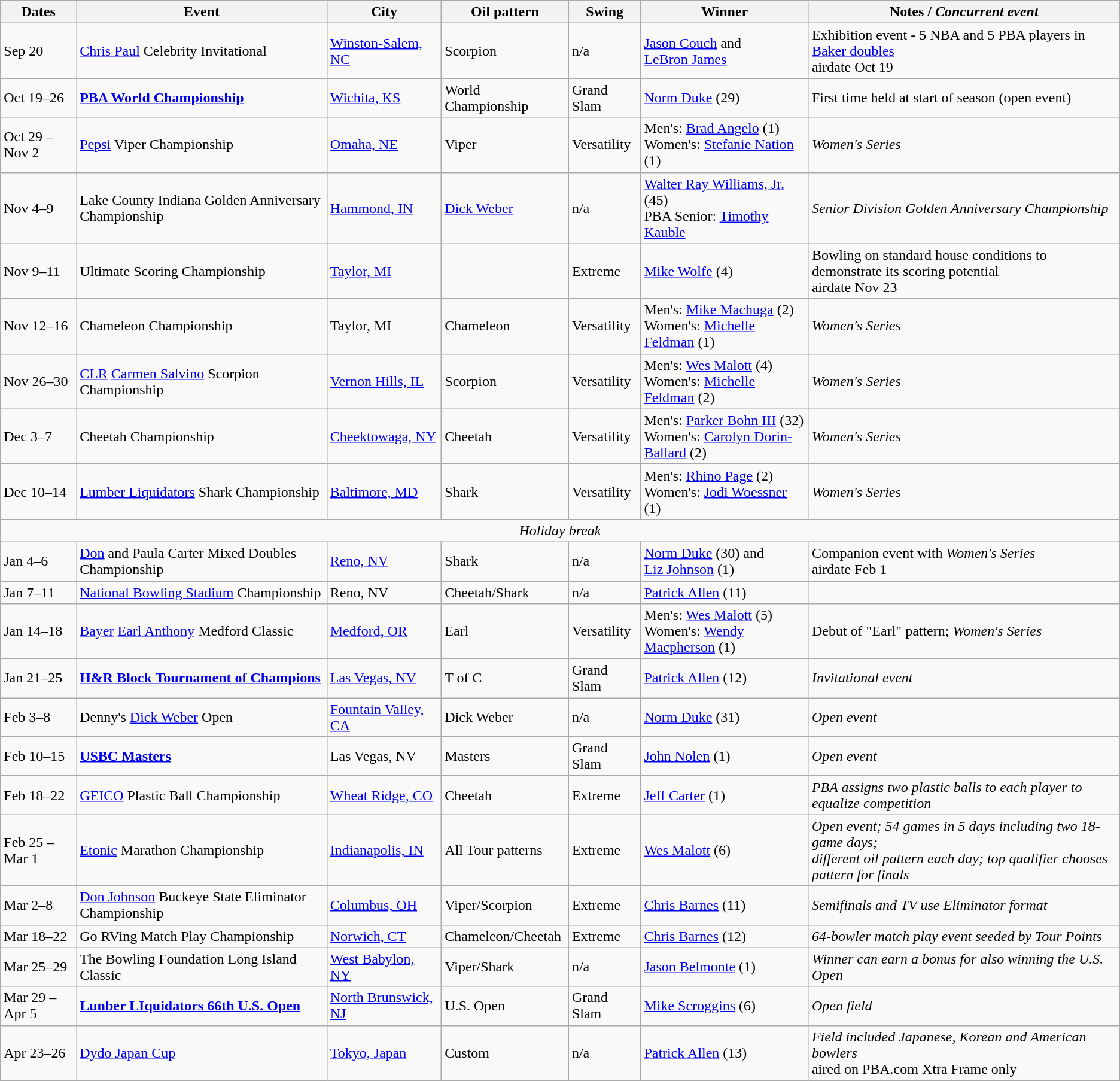<table class="wikitable">
<tr>
<th>Dates</th>
<th>Event</th>
<th>City</th>
<th>Oil pattern</th>
<th>Swing</th>
<th>Winner</th>
<th>Notes / <em>Concurrent event</em></th>
</tr>
<tr>
<td>Sep 20</td>
<td><a href='#'>Chris Paul</a> Celebrity Invitational</td>
<td><a href='#'>Winston-Salem, NC</a></td>
<td>Scorpion</td>
<td>n/a</td>
<td><a href='#'>Jason Couch</a> and<br><a href='#'>LeBron James</a></td>
<td>Exhibition event - 5 NBA and 5 PBA players in <a href='#'>Baker doubles</a><br>airdate Oct 19</td>
</tr>
<tr>
<td>Oct 19–26</td>
<td><strong><a href='#'>PBA World Championship</a></strong></td>
<td><a href='#'>Wichita, KS</a></td>
<td>World Championship</td>
<td>Grand Slam</td>
<td><a href='#'>Norm Duke</a> (29)</td>
<td>First time held at start of season (open event)</td>
</tr>
<tr>
<td>Oct 29 – Nov 2</td>
<td><a href='#'>Pepsi</a> Viper Championship</td>
<td><a href='#'>Omaha, NE</a></td>
<td>Viper</td>
<td>Versatility</td>
<td>Men's: <a href='#'>Brad Angelo</a> (1)<br>Women's: <a href='#'>Stefanie Nation</a> (1)</td>
<td><em>Women's Series</em></td>
</tr>
<tr>
<td>Nov 4–9</td>
<td>Lake County Indiana Golden Anniversary Championship</td>
<td><a href='#'>Hammond, IN</a></td>
<td><a href='#'>Dick Weber</a></td>
<td>n/a</td>
<td><a href='#'>Walter Ray Williams, Jr.</a> (45) <br>PBA Senior: <a href='#'>Timothy Kauble</a></td>
<td><em>Senior Division Golden Anniversary Championship</em></td>
</tr>
<tr>
<td>Nov 9–11</td>
<td>Ultimate Scoring Championship</td>
<td><a href='#'>Taylor, MI</a></td>
<td></td>
<td>Extreme</td>
<td><a href='#'>Mike Wolfe</a> (4)</td>
<td>Bowling on standard house conditions to demonstrate its scoring potential<br>airdate Nov 23</td>
</tr>
<tr>
<td>Nov 12–16</td>
<td>Chameleon Championship</td>
<td>Taylor, MI</td>
<td>Chameleon</td>
<td>Versatility</td>
<td>Men's: <a href='#'>Mike Machuga</a> (2)<br>Women's: <a href='#'>Michelle Feldman</a> (1)</td>
<td><em>Women's Series</em></td>
</tr>
<tr>
<td>Nov 26–30</td>
<td><a href='#'>CLR</a> <a href='#'>Carmen Salvino</a> Scorpion Championship</td>
<td><a href='#'>Vernon Hills, IL</a></td>
<td>Scorpion</td>
<td>Versatility</td>
<td>Men's: <a href='#'>Wes Malott</a> (4)<br>Women's: <a href='#'>Michelle Feldman</a> (2)</td>
<td><em>Women's Series</em></td>
</tr>
<tr>
<td>Dec 3–7</td>
<td>Cheetah Championship</td>
<td><a href='#'>Cheektowaga, NY</a></td>
<td>Cheetah</td>
<td>Versatility</td>
<td>Men's: <a href='#'>Parker Bohn III</a> (32)<br>Women's: <a href='#'>Carolyn Dorin-Ballard</a> (2)</td>
<td><em>Women's Series</em></td>
</tr>
<tr>
<td>Dec 10–14</td>
<td><a href='#'>Lumber Liquidators</a> Shark Championship</td>
<td><a href='#'>Baltimore, MD</a></td>
<td>Shark</td>
<td>Versatility</td>
<td>Men's: <a href='#'>Rhino Page</a> (2)<br>Women's: <a href='#'>Jodi Woessner</a> (1)</td>
<td><em>Women's Series</em></td>
</tr>
<tr>
<td colspan=7 align=center><em>Holiday break</em></td>
</tr>
<tr>
<td>Jan 4–6</td>
<td><a href='#'>Don</a> and Paula Carter Mixed Doubles Championship</td>
<td><a href='#'>Reno, NV</a></td>
<td>Shark</td>
<td>n/a</td>
<td><a href='#'>Norm Duke</a> (30) and<br><a href='#'>Liz Johnson</a> (1)</td>
<td>Companion event with <em>Women's Series</em><br>airdate Feb 1</td>
</tr>
<tr>
<td>Jan 7–11</td>
<td><a href='#'>National Bowling Stadium</a> Championship</td>
<td>Reno, NV</td>
<td>Cheetah/Shark</td>
<td>n/a</td>
<td><a href='#'>Patrick Allen</a> (11)</td>
<td></td>
</tr>
<tr>
<td>Jan 14–18</td>
<td><a href='#'>Bayer</a> <a href='#'>Earl Anthony</a> Medford Classic</td>
<td><a href='#'>Medford, OR</a></td>
<td>Earl</td>
<td>Versatility</td>
<td>Men's: <a href='#'>Wes Malott</a> (5)<br>Women's: <a href='#'>Wendy Macpherson</a> (1)</td>
<td>Debut of "Earl" pattern; <em>Women's Series</em></td>
</tr>
<tr>
<td>Jan 21–25</td>
<td><strong><a href='#'>H&R Block Tournament of Champions</a></strong></td>
<td><a href='#'>Las Vegas, NV</a></td>
<td>T of C</td>
<td>Grand Slam</td>
<td><a href='#'>Patrick Allen</a> (12)</td>
<td><em>Invitational event</em></td>
</tr>
<tr>
<td>Feb 3–8</td>
<td>Denny's <a href='#'>Dick Weber</a> Open</td>
<td><a href='#'>Fountain Valley, CA</a></td>
<td>Dick Weber</td>
<td>n/a</td>
<td><a href='#'>Norm Duke</a> (31)</td>
<td><em>Open event</em></td>
</tr>
<tr>
<td>Feb 10–15</td>
<td><strong><a href='#'>USBC Masters</a></strong></td>
<td>Las Vegas, NV</td>
<td>Masters</td>
<td>Grand Slam</td>
<td><a href='#'>John Nolen</a> (1)</td>
<td><em>Open event</em></td>
</tr>
<tr>
<td>Feb 18–22</td>
<td><a href='#'>GEICO</a> Plastic Ball Championship</td>
<td><a href='#'>Wheat Ridge, CO</a></td>
<td>Cheetah</td>
<td>Extreme</td>
<td><a href='#'>Jeff Carter</a> (1)</td>
<td><em>PBA assigns two plastic balls to each player to equalize competition</em></td>
</tr>
<tr>
<td>Feb 25 – Mar 1</td>
<td><a href='#'>Etonic</a> Marathon Championship</td>
<td><a href='#'>Indianapolis, IN</a></td>
<td>All Tour patterns</td>
<td>Extreme</td>
<td><a href='#'>Wes Malott</a> (6)</td>
<td><em>Open event; 54 games in 5 days including two 18-game days;<br>different oil pattern each day; top qualifier chooses pattern for finals</em></td>
</tr>
<tr>
<td>Mar 2–8</td>
<td><a href='#'>Don Johnson</a> Buckeye State Eliminator Championship</td>
<td><a href='#'>Columbus, OH</a></td>
<td>Viper/Scorpion</td>
<td>Extreme</td>
<td><a href='#'>Chris Barnes</a> (11)</td>
<td><em>Semifinals and TV use Eliminator format</em></td>
</tr>
<tr>
<td>Mar 18–22</td>
<td>Go RVing Match Play Championship</td>
<td><a href='#'>Norwich, CT</a></td>
<td>Chameleon/Cheetah</td>
<td>Extreme</td>
<td><a href='#'>Chris Barnes</a> (12)</td>
<td><em>64-bowler match play event seeded by Tour Points</em></td>
</tr>
<tr>
<td>Mar 25–29</td>
<td>The Bowling Foundation Long Island Classic</td>
<td><a href='#'>West Babylon, NY</a></td>
<td>Viper/Shark</td>
<td>n/a</td>
<td><a href='#'>Jason Belmonte</a> (1)</td>
<td><em>Winner can earn a bonus for also winning the U.S. Open</em></td>
</tr>
<tr>
<td>Mar 29 – Apr 5</td>
<td><strong><a href='#'>Lunber LIquidators 66th U.S. Open</a></strong></td>
<td><a href='#'>North Brunswick, NJ</a></td>
<td>U.S. Open</td>
<td>Grand Slam</td>
<td><a href='#'>Mike Scroggins</a> (6)</td>
<td><em>Open field</em></td>
</tr>
<tr>
<td>Apr 23–26</td>
<td><a href='#'>Dydo Japan Cup</a></td>
<td><a href='#'>Tokyo, Japan</a></td>
<td>Custom</td>
<td>n/a</td>
<td><a href='#'>Patrick Allen</a> (13)</td>
<td><em>Field included Japanese, Korean and American bowlers</em><br>aired on PBA.com Xtra Frame only</td>
</tr>
</table>
